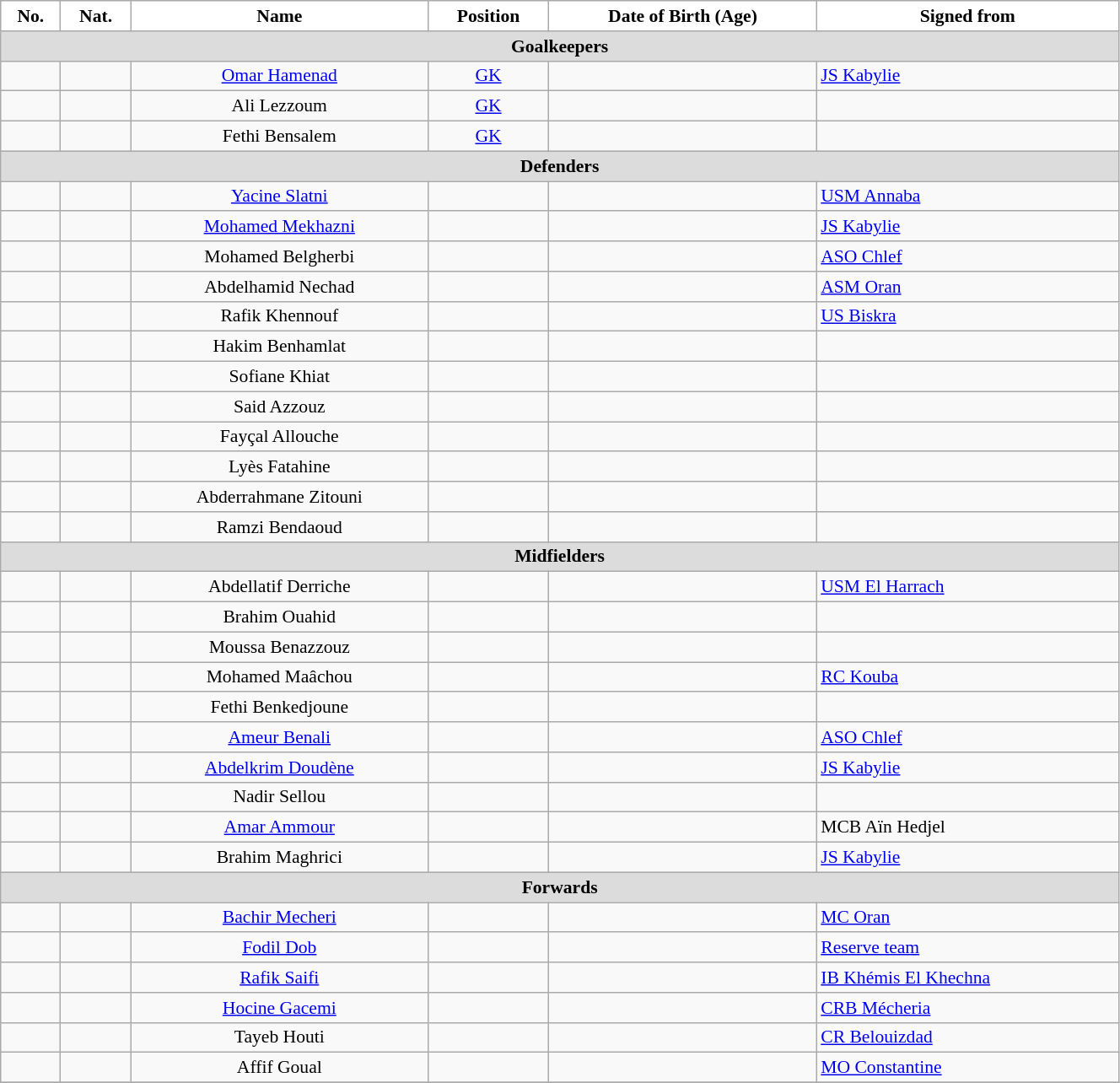<table class="wikitable" style="text-align:center; font-size:90%; width:70%">
<tr>
<th style="background:white; color:black; text-align:center;">No.</th>
<th style="background:white; color:black; text-align:center;">Nat.</th>
<th style="background:white; color:black; text-align:center;">Name</th>
<th style="background:white; color:black; text-align:center;">Position</th>
<th style="background:white; color:black; text-align:center;">Date of Birth (Age)</th>
<th style="background:white; color:black; text-align:center;">Signed from</th>
</tr>
<tr>
<th colspan=10 style="background:#DCDCDC; text-align:center;">Goalkeepers</th>
</tr>
<tr>
<td></td>
<td></td>
<td><a href='#'>Omar Hamenad</a></td>
<td><a href='#'>GK</a></td>
<td></td>
<td style="text-align:left"> <a href='#'>JS Kabylie</a></td>
</tr>
<tr>
<td></td>
<td></td>
<td>Ali Lezzoum</td>
<td><a href='#'>GK</a></td>
<td></td>
<td style="text-align:left"></td>
</tr>
<tr>
<td></td>
<td></td>
<td>Fethi Bensalem</td>
<td><a href='#'>GK</a></td>
<td></td>
<td style="text-align:left"></td>
</tr>
<tr>
<th colspan=10 style="background:#DCDCDC; text-align:center;">Defenders</th>
</tr>
<tr>
<td></td>
<td></td>
<td><a href='#'>Yacine Slatni</a></td>
<td></td>
<td></td>
<td style="text-align:left"> <a href='#'>USM Annaba</a></td>
</tr>
<tr>
<td></td>
<td></td>
<td><a href='#'>Mohamed Mekhazni</a></td>
<td></td>
<td></td>
<td style="text-align:left"> <a href='#'>JS Kabylie</a></td>
</tr>
<tr>
<td></td>
<td></td>
<td>Mohamed Belgherbi</td>
<td></td>
<td></td>
<td style="text-align:left"> <a href='#'>ASO Chlef</a></td>
</tr>
<tr>
<td></td>
<td></td>
<td>Abdelhamid Nechad</td>
<td></td>
<td></td>
<td style="text-align:left"> <a href='#'>ASM Oran</a></td>
</tr>
<tr>
<td></td>
<td></td>
<td>Rafik Khennouf</td>
<td></td>
<td></td>
<td style="text-align:left"> <a href='#'>US Biskra</a></td>
</tr>
<tr>
<td></td>
<td></td>
<td>Hakim Benhamlat</td>
<td></td>
<td></td>
<td style="text-align:left"></td>
</tr>
<tr>
<td></td>
<td></td>
<td>Sofiane Khiat</td>
<td></td>
<td></td>
<td style="text-align:left"></td>
</tr>
<tr>
<td></td>
<td></td>
<td>Said Azzouz</td>
<td></td>
<td></td>
<td style="text-align:left"></td>
</tr>
<tr>
<td></td>
<td></td>
<td>Fayçal Allouche</td>
<td></td>
<td></td>
<td style="text-align:left"></td>
</tr>
<tr>
<td></td>
<td></td>
<td>Lyès Fatahine</td>
<td></td>
<td></td>
<td style="text-align:left"></td>
</tr>
<tr>
<td></td>
<td></td>
<td>Abderrahmane Zitouni</td>
<td></td>
<td></td>
<td style="text-align:left"></td>
</tr>
<tr>
<td></td>
<td></td>
<td>Ramzi Bendaoud</td>
<td></td>
<td></td>
<td style="text-align:left"></td>
</tr>
<tr>
<th colspan=10 style="background:#DCDCDC; text-align:center;">Midfielders</th>
</tr>
<tr>
<td></td>
<td></td>
<td>Abdellatif Derriche</td>
<td></td>
<td></td>
<td style="text-align:left"> <a href='#'>USM El Harrach</a></td>
</tr>
<tr>
<td></td>
<td></td>
<td>Brahim Ouahid</td>
<td></td>
<td></td>
<td style="text-align:left"></td>
</tr>
<tr>
<td></td>
<td></td>
<td>Moussa Benazzouz</td>
<td></td>
<td></td>
<td style="text-align:left"></td>
</tr>
<tr>
<td></td>
<td></td>
<td>Mohamed Maâchou</td>
<td></td>
<td></td>
<td style="text-align:left"> <a href='#'>RC Kouba</a></td>
</tr>
<tr>
<td></td>
<td></td>
<td>Fethi Benkedjoune</td>
<td></td>
<td></td>
<td style="text-align:left"></td>
</tr>
<tr>
<td></td>
<td></td>
<td><a href='#'>Ameur Benali</a></td>
<td></td>
<td></td>
<td style="text-align:left"> <a href='#'>ASO Chlef</a></td>
</tr>
<tr>
<td></td>
<td></td>
<td><a href='#'>Abdelkrim Doudène</a></td>
<td></td>
<td></td>
<td style="text-align:left"> <a href='#'>JS Kabylie</a></td>
</tr>
<tr>
<td></td>
<td></td>
<td>Nadir Sellou</td>
<td></td>
<td></td>
<td style="text-align:left"></td>
</tr>
<tr>
<td></td>
<td></td>
<td><a href='#'>Amar Ammour</a></td>
<td></td>
<td></td>
<td style="text-align:left"> MCB Aïn Hedjel</td>
</tr>
<tr>
<td></td>
<td></td>
<td>Brahim Maghrici</td>
<td></td>
<td></td>
<td style="text-align:left"> <a href='#'>JS Kabylie</a></td>
</tr>
<tr>
<th colspan=10 style="background:#DCDCDC; text-align:center;">Forwards</th>
</tr>
<tr>
<td></td>
<td></td>
<td><a href='#'>Bachir Mecheri</a></td>
<td></td>
<td></td>
<td style="text-align:left"> <a href='#'>MC Oran</a></td>
</tr>
<tr>
<td></td>
<td></td>
<td><a href='#'>Fodil Dob</a></td>
<td></td>
<td></td>
<td style="text-align:left"> <a href='#'>Reserve team</a></td>
</tr>
<tr>
<td></td>
<td></td>
<td><a href='#'>Rafik Saifi</a></td>
<td></td>
<td></td>
<td style="text-align:left"> <a href='#'>IB Khémis El Khechna</a></td>
</tr>
<tr>
<td></td>
<td></td>
<td><a href='#'>Hocine Gacemi</a></td>
<td></td>
<td></td>
<td style="text-align:left"> <a href='#'>CRB  Mécheria</a></td>
</tr>
<tr>
<td></td>
<td></td>
<td>Tayeb Houti</td>
<td></td>
<td></td>
<td style="text-align:left"> <a href='#'>CR Belouizdad</a></td>
</tr>
<tr>
<td></td>
<td></td>
<td>Affif Goual</td>
<td></td>
<td></td>
<td style="text-align:left"> <a href='#'>MO Constantine</a></td>
</tr>
<tr>
</tr>
</table>
